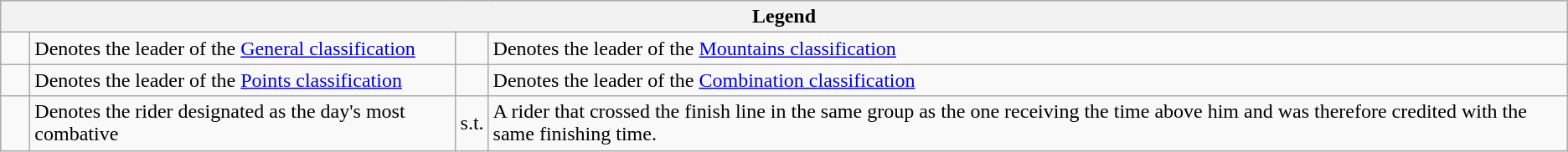<table class="wikitable">
<tr>
<th colspan=4>Legend</th>
</tr>
<tr>
<td>    </td>
<td>Denotes the leader of the <a href='#'>General classification</a></td>
<td>    </td>
<td>Denotes the leader of the <a href='#'>Mountains classification</a></td>
</tr>
<tr>
<td>    </td>
<td>Denotes the leader of the <a href='#'>Points classification</a></td>
<td>    </td>
<td>Denotes the leader of the <a href='#'>Combination classification</a></td>
</tr>
<tr>
<td>    </td>
<td>Denotes the rider designated as the day's most combative</td>
<td>s.t.</td>
<td>A rider that crossed the finish line in the same group as the one receiving the time above him and was therefore credited with the same finishing time.</td>
</tr>
</table>
